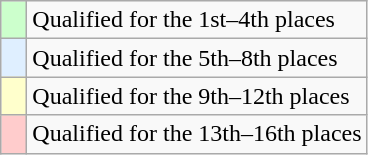<table class="wikitable" style="text-align:left">
<tr>
<td width=10px bgcolor=#ccffcc></td>
<td>Qualified for the 1st–4th places</td>
</tr>
<tr>
<td width=10px bgcolor=#dfefff></td>
<td>Qualified for the 5th–8th places</td>
</tr>
<tr>
<td width=10px bgcolor=#ffffcc></td>
<td>Qualified for the 9th–12th places</td>
</tr>
<tr>
<td width=10px bgcolor=#ffcccc></td>
<td>Qualified for the 13th–16th places</td>
</tr>
</table>
